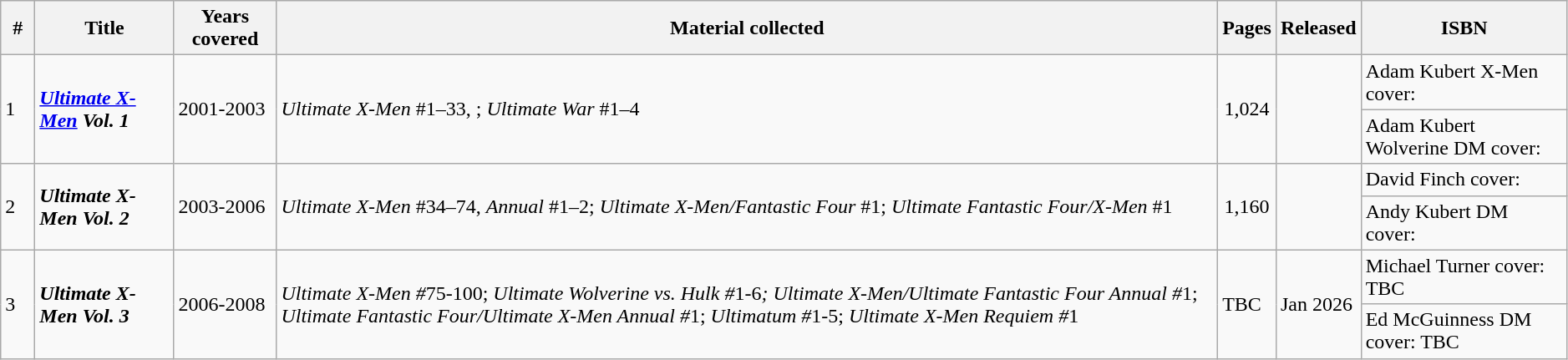<table class="wikitable sortable" width=99%>
<tr>
<th class="unsortable" width=20px>#</th>
<th>Title</th>
<th>Years covered</th>
<th class="unsortable">Material collected</th>
<th>Pages</th>
<th>Released</th>
<th class="unsortable">ISBN</th>
</tr>
<tr>
<td rowspan=2>1</td>
<td rowspan=2><strong><em><a href='#'>Ultimate X-Men</a> Vol. 1</em></strong></td>
<td rowspan=2>2001-2003</td>
<td rowspan=2><em>Ultimate X-Men</em> #1–33, ; <em>Ultimate War</em> #1–4</td>
<td style="text-align: center;" rowspan=2>1,024</td>
<td rowspan=2></td>
<td>Adam Kubert X-Men cover: </td>
</tr>
<tr>
<td>Adam Kubert Wolverine DM cover: </td>
</tr>
<tr>
<td rowspan=2>2</td>
<td rowspan=2><strong><em>Ultimate X-Men Vol. 2</em></strong></td>
<td rowspan=2>2003-2006</td>
<td rowspan=2><em>Ultimate X-Men</em> #34–74, <em>Annual</em> #1–2; <em>Ultimate X-Men/Fantastic Four</em> #1; <em>Ultimate Fantastic Four/X-Men</em> #1</td>
<td style="text-align: center;" rowspan=2>1,160</td>
<td rowspan=2></td>
<td>David Finch cover: </td>
</tr>
<tr>
<td>Andy Kubert DM cover: </td>
</tr>
<tr>
<td rowspan="2">3</td>
<td rowspan="2"><strong><em>Ultimate X-Men Vol. 3</em></strong></td>
<td rowspan="2">2006-2008</td>
<td rowspan="2"><em>Ultimate X-Men #</em>75-100; <em>Ultimate Wolverine vs. Hulk #</em>1-6<em>; Ultimate X-Men/Ultimate Fantastic Four Annual #</em>1; <em>Ultimate Fantastic Four/Ultimate X-Men Annual #</em>1; <em>Ultimatum #</em>1-5; <em>Ultimate X-Men Requiem #</em>1</td>
<td rowspan="2">TBC</td>
<td rowspan="2">Jan 2026</td>
<td>Michael Turner cover: TBC</td>
</tr>
<tr>
<td>Ed McGuinness DM cover: TBC</td>
</tr>
</table>
